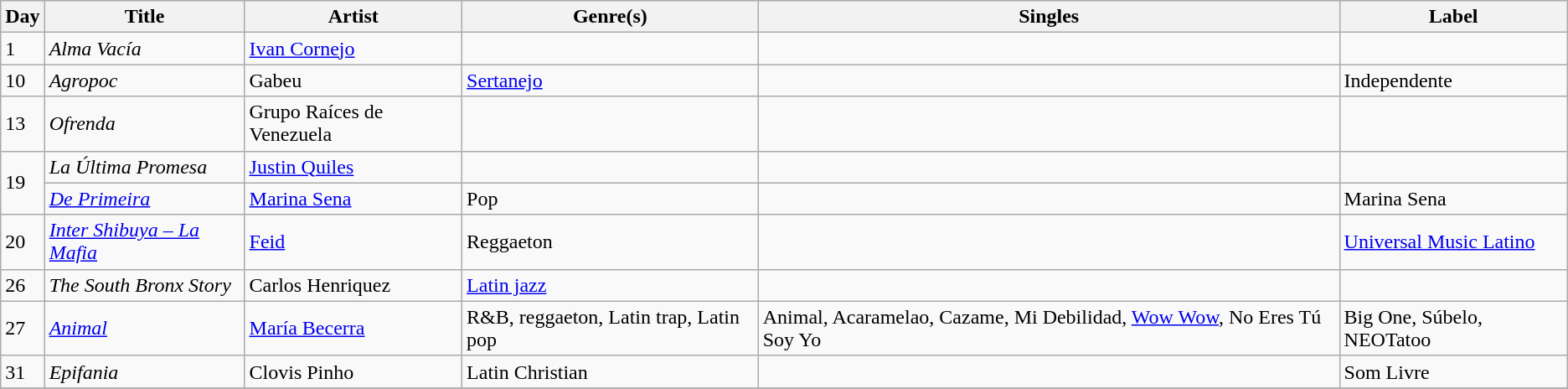<table class="wikitable sortable" style="text-align: left;">
<tr>
<th>Day</th>
<th>Title</th>
<th>Artist</th>
<th>Genre(s)</th>
<th>Singles</th>
<th>Label</th>
</tr>
<tr>
<td rowspan="1">1</td>
<td><em>Alma Vacía</em></td>
<td><a href='#'>Ivan Cornejo</a></td>
<td></td>
<td></td>
<td></td>
</tr>
<tr>
<td rowspan="1">10</td>
<td><em>Agropoc</em></td>
<td>Gabeu</td>
<td><a href='#'>Sertanejo</a></td>
<td></td>
<td>Independente</td>
</tr>
<tr>
<td rowspan="1">13</td>
<td><em>Ofrenda</em></td>
<td>Grupo Raíces de Venezuela</td>
<td></td>
<td></td>
<td></td>
</tr>
<tr>
<td rowspan="2">19</td>
<td><em>La Última Promesa</em></td>
<td><a href='#'>Justin Quiles</a></td>
<td></td>
<td></td>
<td></td>
</tr>
<tr>
<td><em><a href='#'>De Primeira</a></em></td>
<td><a href='#'>Marina Sena</a></td>
<td>Pop</td>
<td></td>
<td>Marina Sena</td>
</tr>
<tr>
<td rowspan="1">20</td>
<td><em><a href='#'>Inter Shibuya – La Mafia</a></em></td>
<td><a href='#'>Feid</a></td>
<td>Reggaeton</td>
<td></td>
<td><a href='#'>Universal Music Latino</a></td>
</tr>
<tr>
<td rowspan="1">26</td>
<td><em>The South Bronx Story</em></td>
<td>Carlos Henriquez</td>
<td><a href='#'>Latin jazz</a></td>
<td></td>
<td></td>
</tr>
<tr>
<td rowspan="1">27</td>
<td><em><a href='#'>Animal</a></em></td>
<td><a href='#'>María Becerra</a></td>
<td>R&B, reggaeton, Latin trap, Latin pop</td>
<td>Animal, Acaramelao, Cazame, Mi Debilidad, <a href='#'>Wow Wow</a>, No Eres Tú Soy Yo</td>
<td>Big One, Súbelo, NEOTatoo</td>
</tr>
<tr>
<td rowspan="1">31</td>
<td><em>Epifania</em></td>
<td>Clovis Pinho</td>
<td>Latin Christian</td>
<td></td>
<td>Som Livre</td>
</tr>
<tr>
</tr>
</table>
